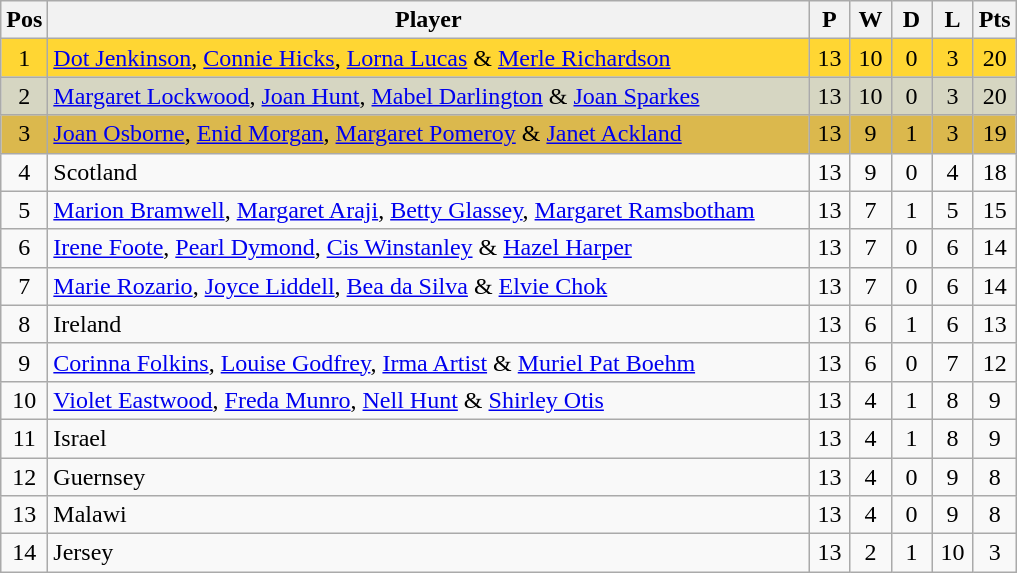<table class="wikitable" style="font-size: 100%">
<tr>
<th width=20>Pos</th>
<th width=500>Player</th>
<th width=20>P</th>
<th width=20>W</th>
<th width=20>D</th>
<th width=20>L</th>
<th width=20>Pts</th>
</tr>
<tr align=center style="background: #FFD633;">
<td>1</td>
<td align="left"> <a href='#'>Dot Jenkinson</a>, <a href='#'>Connie Hicks</a>, <a href='#'>Lorna Lucas</a> & <a href='#'>Merle Richardson</a></td>
<td>13</td>
<td>10</td>
<td>0</td>
<td>3</td>
<td>20</td>
</tr>
<tr align=center style="background: #D6D6C2;">
<td>2</td>
<td align="left"> <a href='#'>Margaret Lockwood</a>, <a href='#'>Joan Hunt</a>, <a href='#'>Mabel Darlington</a> & <a href='#'>Joan Sparkes</a></td>
<td>13</td>
<td>10</td>
<td>0</td>
<td>3</td>
<td>20</td>
</tr>
<tr align=center style="background: #DBB84D;">
<td>3</td>
<td align="left"> <a href='#'>Joan Osborne</a>, <a href='#'>Enid Morgan</a>, <a href='#'>Margaret Pomeroy</a> & <a href='#'>Janet Ackland</a></td>
<td>13</td>
<td>9</td>
<td>1</td>
<td>3</td>
<td>19</td>
</tr>
<tr align=center>
<td>4</td>
<td align="left"> Scotland</td>
<td>13</td>
<td>9</td>
<td>0</td>
<td>4</td>
<td>18</td>
</tr>
<tr align=center>
<td>5</td>
<td align="left"> <a href='#'>Marion Bramwell</a>, <a href='#'>Margaret Araji</a>, <a href='#'>Betty Glassey</a>, <a href='#'>Margaret Ramsbotham</a></td>
<td>13</td>
<td>7</td>
<td>1</td>
<td>5</td>
<td>15</td>
</tr>
<tr align=center>
<td>6</td>
<td align="left"> <a href='#'>Irene Foote</a>, <a href='#'>Pearl Dymond</a>, <a href='#'>Cis Winstanley</a> & <a href='#'>Hazel Harper</a></td>
<td>13</td>
<td>7</td>
<td>0</td>
<td>6</td>
<td>14</td>
</tr>
<tr align=center>
<td>7</td>
<td align="left"> <a href='#'>Marie Rozario</a>, <a href='#'>Joyce Liddell</a>, <a href='#'>Bea da Silva</a> & <a href='#'>Elvie Chok</a></td>
<td>13</td>
<td>7</td>
<td>0</td>
<td>6</td>
<td>14</td>
</tr>
<tr align=center>
<td>8</td>
<td align="left"> Ireland</td>
<td>13</td>
<td>6</td>
<td>1</td>
<td>6</td>
<td>13</td>
</tr>
<tr align=center>
<td>9</td>
<td align="left"> <a href='#'>Corinna Folkins</a>, <a href='#'>Louise Godfrey</a>, <a href='#'>Irma Artist</a> & <a href='#'>Muriel Pat Boehm</a></td>
<td>13</td>
<td>6</td>
<td>0</td>
<td>7</td>
<td>12</td>
</tr>
<tr align=center>
<td>10</td>
<td align="left"> <a href='#'>Violet Eastwood</a>, <a href='#'>Freda Munro</a>, <a href='#'>Nell Hunt</a> & <a href='#'>Shirley Otis</a></td>
<td>13</td>
<td>4</td>
<td>1</td>
<td>8</td>
<td>9</td>
</tr>
<tr align=center>
<td>11</td>
<td align="left"> Israel</td>
<td>13</td>
<td>4</td>
<td>1</td>
<td>8</td>
<td>9</td>
</tr>
<tr align=center>
<td>12</td>
<td align="left"> Guernsey</td>
<td>13</td>
<td>4</td>
<td>0</td>
<td>9</td>
<td>8</td>
</tr>
<tr align=center>
<td>13</td>
<td align="left"> Malawi</td>
<td>13</td>
<td>4</td>
<td>0</td>
<td>9</td>
<td>8</td>
</tr>
<tr align=center>
<td>14</td>
<td align="left"> Jersey</td>
<td>13</td>
<td>2</td>
<td>1</td>
<td>10</td>
<td>3</td>
</tr>
</table>
